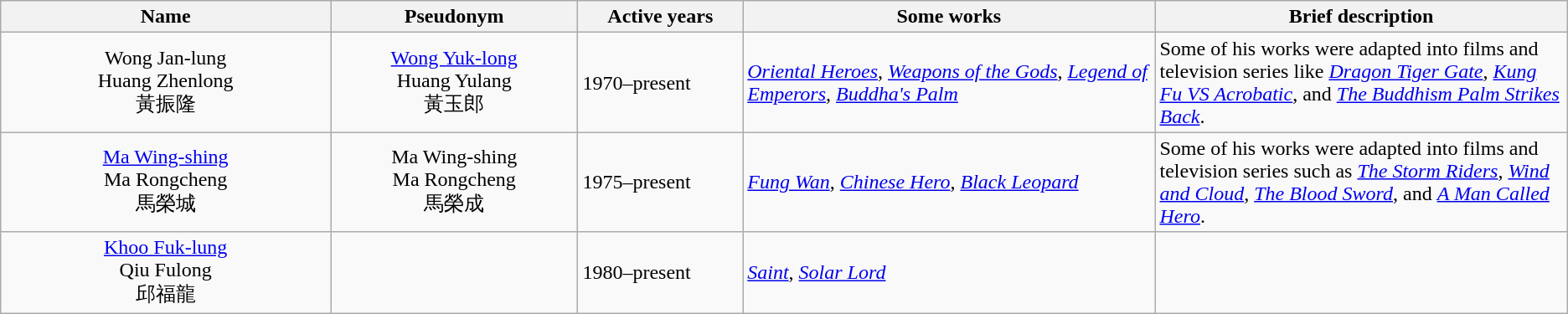<table class=wikitable>
<tr>
<th style="width:20%;">Name</th>
<th style="width:15%;">Pseudonym</th>
<th style="width:10%;">Active years</th>
<th style="width:25%;">Some works</th>
<th style="width:25%;">Brief description</th>
</tr>
<tr>
<td align=center>Wong Jan-lung <br> Huang Zhenlong <br> 黃振隆</td>
<td align=center><a href='#'>Wong Yuk-long</a> <br> Huang Yulang <br> 黃玉郎</td>
<td>1970–present</td>
<td><em><a href='#'>Oriental Heroes</a></em>, <em><a href='#'>Weapons of the Gods</a></em>, <em><a href='#'>Legend of Emperors</a></em>, <em><a href='#'>Buddha's Palm</a></em></td>
<td>Some of his works were adapted into films and television series like <em><a href='#'>Dragon Tiger Gate</a></em>, <em><a href='#'>Kung Fu VS Acrobatic</a></em>, and <em><a href='#'>The Buddhism Palm Strikes Back</a></em>.</td>
</tr>
<tr>
<td align=center><a href='#'>Ma Wing-shing</a> <br> Ma Rongcheng <br> 馬榮城</td>
<td align=center>Ma Wing-shing <br> Ma Rongcheng <br> 馬榮成</td>
<td>1975–present</td>
<td><em><a href='#'>Fung Wan</a></em>, <em><a href='#'>Chinese Hero</a></em>, <em><a href='#'>Black Leopard</a></em></td>
<td>Some of his works were adapted into films and television series such as <em><a href='#'>The Storm Riders</a></em>, <em><a href='#'>Wind and Cloud</a></em>, <em><a href='#'>The Blood Sword</a></em>, and <em><a href='#'>A Man Called Hero</a></em>.</td>
</tr>
<tr>
<td align=center><a href='#'>Khoo Fuk-lung</a> <br> Qiu Fulong <br> 邱福龍</td>
<td></td>
<td>1980–present</td>
<td><em><a href='#'>Saint</a></em>, <em><a href='#'>Solar Lord</a></em></td>
<td></td>
</tr>
</table>
